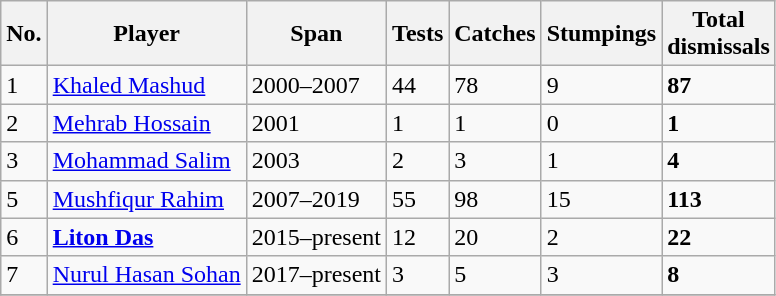<table class="wikitable sortable">
<tr>
<th>No.</th>
<th>Player</th>
<th>Span</th>
<th>Tests</th>
<th>Catches</th>
<th>Stumpings</th>
<th>Total<br>dismissals</th>
</tr>
<tr>
<td>1</td>
<td><a href='#'>Khaled Mashud</a></td>
<td>2000–2007</td>
<td>44</td>
<td>78</td>
<td>9</td>
<td><strong>87</strong></td>
</tr>
<tr>
<td>2</td>
<td><a href='#'>Mehrab Hossain</a></td>
<td>2001</td>
<td>1</td>
<td>1</td>
<td>0</td>
<td><strong>1</strong></td>
</tr>
<tr>
<td>3</td>
<td><a href='#'>Mohammad Salim</a></td>
<td>2003</td>
<td>2</td>
<td>3</td>
<td>1</td>
<td><strong>4</strong></td>
</tr>
<tr>
<td>5</td>
<td><a href='#'>Mushfiqur Rahim</a></td>
<td>2007–2019</td>
<td>55</td>
<td>98</td>
<td>15</td>
<td><strong>113</strong></td>
</tr>
<tr>
<td>6</td>
<td><strong><a href='#'>Liton Das</a></strong></td>
<td>2015–present</td>
<td>12</td>
<td>20</td>
<td>2</td>
<td><strong>22</strong></td>
</tr>
<tr>
<td>7</td>
<td><a href='#'>Nurul Hasan Sohan</a></td>
<td>2017–present</td>
<td>3</td>
<td>5</td>
<td>3</td>
<td><strong>8</strong></td>
</tr>
<tr>
</tr>
</table>
